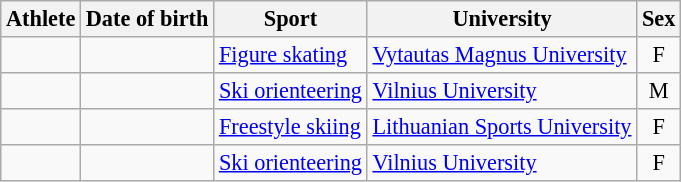<table class="wikitable sortable" style="font-size:93%">
<tr>
<th>Athlete</th>
<th>Date of birth</th>
<th>Sport</th>
<th>University</th>
<th>Sex</th>
</tr>
<tr>
<td></td>
<td></td>
<td><a href='#'>Figure skating</a></td>
<td><a href='#'>Vytautas Magnus University</a></td>
<td align=center>F</td>
</tr>
<tr>
<td></td>
<td></td>
<td><a href='#'>Ski orienteering</a></td>
<td><a href='#'>Vilnius University</a></td>
<td align=center>M</td>
</tr>
<tr>
<td></td>
<td></td>
<td><a href='#'>Freestyle skiing</a></td>
<td><a href='#'>Lithuanian Sports University</a></td>
<td align=center>F</td>
</tr>
<tr>
<td></td>
<td></td>
<td><a href='#'>Ski orienteering</a></td>
<td><a href='#'>Vilnius University</a></td>
<td align=center>F</td>
</tr>
</table>
